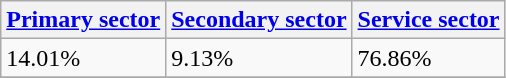<table class="wikitable" border="1">
<tr>
<th><a href='#'>Primary sector</a></th>
<th><a href='#'>Secondary sector</a></th>
<th><a href='#'>Service sector</a></th>
</tr>
<tr>
<td>14.01%</td>
<td>9.13%</td>
<td>76.86%</td>
</tr>
<tr>
</tr>
</table>
